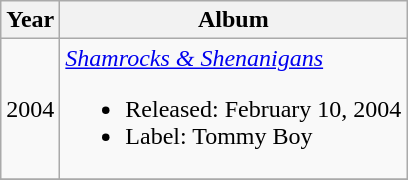<table class="wikitable" style="text-align:center;">
<tr>
<th>Year</th>
<th>Album</th>
</tr>
<tr>
<td>2004</td>
<td align="left"><em><a href='#'>Shamrocks & Shenanigans</a></em><br><ul><li>Released: February 10, 2004</li><li>Label: Tommy Boy</li></ul></td>
</tr>
<tr>
</tr>
</table>
